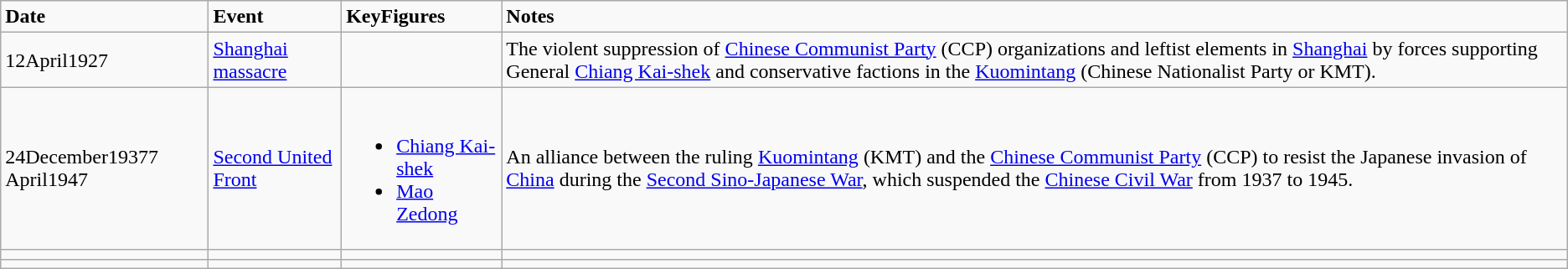<table class="wikitable">
<tr>
<td><strong>Date</strong></td>
<td><strong>Event</strong></td>
<td><strong>KeyFigures</strong></td>
<td><strong>Notes</strong></td>
</tr>
<tr>
<td>12April1927</td>
<td><a href='#'>Shanghai massacre</a></td>
<td></td>
<td>The violent suppression of <a href='#'>Chinese Communist Party</a> (CCP) organizations and leftist elements in <a href='#'>Shanghai</a> by forces supporting General <a href='#'>Chiang Kai-shek</a> and conservative factions in the <a href='#'>Kuomintang</a> (Chinese Nationalist Party or KMT).</td>
</tr>
<tr>
<td>24December19377 April1947</td>
<td><a href='#'>Second United Front</a></td>
<td><br><ul><li><a href='#'>Chiang Kai-shek</a></li><li><a href='#'>Mao Zedong</a></li></ul></td>
<td>An alliance between the ruling <a href='#'>Kuomintang</a> (KMT) and the <a href='#'>Chinese Communist Party</a> (CCP) to resist the Japanese invasion of <a href='#'> China</a> during the <a href='#'>Second Sino-Japanese War</a>, which suspended the <a href='#'>Chinese Civil War</a> from 1937 to 1945.</td>
</tr>
<tr>
<td></td>
<td></td>
<td></td>
<td></td>
</tr>
<tr>
<td></td>
<td></td>
<td></td>
<td></td>
</tr>
</table>
